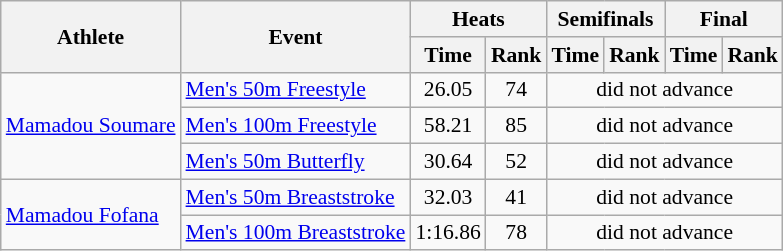<table class=wikitable style="font-size:90%">
<tr>
<th rowspan="2">Athlete</th>
<th rowspan="2">Event</th>
<th colspan="2">Heats</th>
<th colspan="2">Semifinals</th>
<th colspan="2">Final</th>
</tr>
<tr>
<th>Time</th>
<th>Rank</th>
<th>Time</th>
<th>Rank</th>
<th>Time</th>
<th>Rank</th>
</tr>
<tr>
<td rowspan="3"><a href='#'>Mamadou Soumare</a></td>
<td><a href='#'>Men's 50m Freestyle</a></td>
<td align=center>26.05</td>
<td align=center>74</td>
<td align=center colspan=4>did not advance</td>
</tr>
<tr>
<td><a href='#'>Men's 100m Freestyle</a></td>
<td align=center>58.21</td>
<td align=center>85</td>
<td align=center colspan=4>did not advance</td>
</tr>
<tr>
<td><a href='#'>Men's 50m Butterfly</a></td>
<td align=center>30.64</td>
<td align=center>52</td>
<td align=center colspan=4>did not advance</td>
</tr>
<tr>
<td rowspan="2"><a href='#'>Mamadou Fofana</a></td>
<td><a href='#'>Men's 50m Breaststroke</a></td>
<td align=center>32.03</td>
<td align=center>41</td>
<td align=center colspan=4>did not advance</td>
</tr>
<tr>
<td><a href='#'>Men's 100m Breaststroke</a></td>
<td align=center>1:16.86</td>
<td align=center>78</td>
<td align=center colspan=4>did not advance</td>
</tr>
</table>
